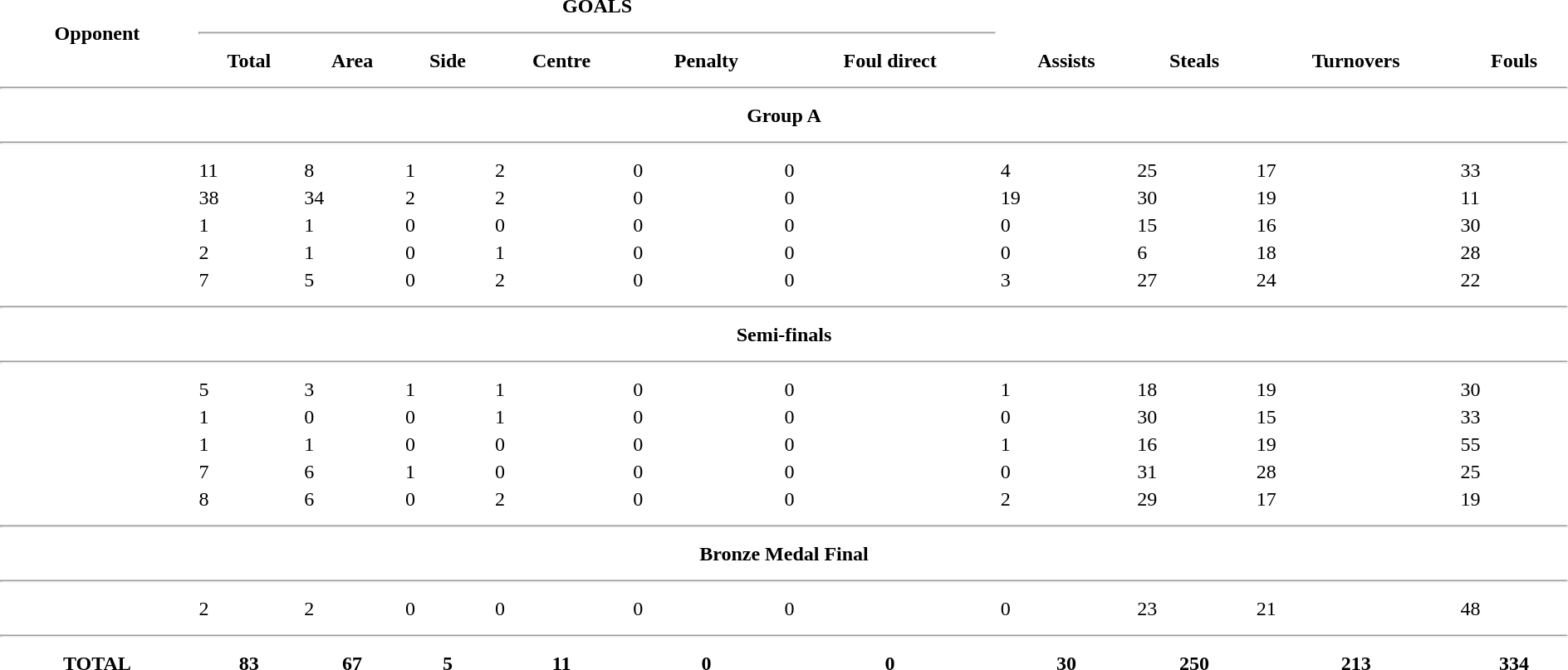<table border=0 width=100%>
<tr>
<th rowspan=3>Opponent</th>
<th align=center colspan=6 valign=bottom>GOALS</th>
<th rowspan=3 valign=bottom>Assists</th>
<th rowspan=3 valign=bottom>Steals</th>
<th rowspan=3 valign=bottom>Turnovers</th>
<th rowspan=3 valign=bottom>Fouls</th>
</tr>
<tr>
<th colspan=6><hr></th>
</tr>
<tr>
<th>Total</th>
<th>Area</th>
<th>Side</th>
<th>Centre</th>
<th>Penalty</th>
<th>Foul direct</th>
</tr>
<tr>
<th colspan=11><hr></th>
</tr>
<tr>
<th colspan=11>Group A</th>
</tr>
<tr>
<th colspan=11><hr></th>
</tr>
<tr>
<td></td>
<td>11</td>
<td>8</td>
<td>1</td>
<td>2</td>
<td>0</td>
<td>0</td>
<td>4</td>
<td>25</td>
<td>17</td>
<td>33</td>
</tr>
<tr>
<td></td>
<td>38</td>
<td>34</td>
<td>2</td>
<td>2</td>
<td>0</td>
<td>0</td>
<td>19</td>
<td>30</td>
<td>19</td>
<td>11</td>
</tr>
<tr>
<td></td>
<td>1</td>
<td>1</td>
<td>0</td>
<td>0</td>
<td>0</td>
<td>0</td>
<td>0</td>
<td>15</td>
<td>16</td>
<td>30</td>
</tr>
<tr>
<td></td>
<td>2</td>
<td>1</td>
<td>0</td>
<td>1</td>
<td>0</td>
<td>0</td>
<td>0</td>
<td>6</td>
<td>18</td>
<td>28</td>
</tr>
<tr>
<td></td>
<td>7</td>
<td>5</td>
<td>0</td>
<td>2</td>
<td>0</td>
<td>0</td>
<td>3</td>
<td>27</td>
<td>24</td>
<td>22</td>
</tr>
<tr>
<th colspan=11><hr></th>
</tr>
<tr>
<th colspan=11>Semi-finals</th>
</tr>
<tr>
<th colspan=11><hr></th>
</tr>
<tr>
<td></td>
<td>5</td>
<td>3</td>
<td>1</td>
<td>1</td>
<td>0</td>
<td>0</td>
<td>1</td>
<td>18</td>
<td>19</td>
<td>30</td>
</tr>
<tr>
<td></td>
<td>1</td>
<td>0</td>
<td>0</td>
<td>1</td>
<td>0</td>
<td>0</td>
<td>0</td>
<td>30</td>
<td>15</td>
<td>33</td>
</tr>
<tr>
<td></td>
<td>1</td>
<td>1</td>
<td>0</td>
<td>0</td>
<td>0</td>
<td>0</td>
<td>1</td>
<td>16</td>
<td>19</td>
<td>55</td>
</tr>
<tr>
<td></td>
<td>7</td>
<td>6</td>
<td>1</td>
<td>0</td>
<td>0</td>
<td>0</td>
<td>0</td>
<td>31</td>
<td>28</td>
<td>25</td>
</tr>
<tr>
<td></td>
<td>8</td>
<td>6</td>
<td>0</td>
<td>2</td>
<td>0</td>
<td>0</td>
<td>2</td>
<td>29</td>
<td>17</td>
<td>19</td>
</tr>
<tr>
<th colspan=11><hr></th>
</tr>
<tr>
<th colspan=11>Bronze Medal Final</th>
</tr>
<tr>
<th colspan=11><hr></th>
</tr>
<tr>
<td></td>
<td>2</td>
<td>2</td>
<td>0</td>
<td>0</td>
<td>0</td>
<td>0</td>
<td>0</td>
<td>23</td>
<td>21</td>
<td>48</td>
</tr>
<tr>
<th colspan=11><hr></th>
</tr>
<tr>
<th>TOTAL</th>
<th>83</th>
<th>67</th>
<th>5</th>
<th>11</th>
<th>0</th>
<th>0</th>
<th>30</th>
<th>250</th>
<th>213</th>
<th>334</th>
</tr>
</table>
